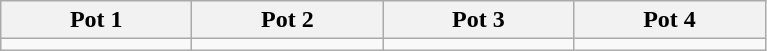<table class="wikitable">
<tr>
<th width="120">Pot 1</th>
<th width="120">Pot 2</th>
<th width="120">Pot 3</th>
<th width="120">Pot 4</th>
</tr>
<tr>
<td valign="top"></td>
<td valign="top"></td>
<td valign="top"></td>
<td valign="top"></td>
</tr>
</table>
